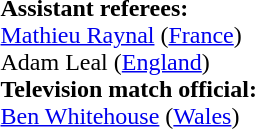<table style="width:100%">
<tr>
<td><br><strong>Assistant referees:</strong>
<br><a href='#'>Mathieu Raynal</a> (<a href='#'>France</a>)
<br>Adam Leal (<a href='#'>England</a>)
<br><strong>Television match official:</strong>
<br><a href='#'>Ben Whitehouse</a> (<a href='#'>Wales</a>)</td>
</tr>
</table>
